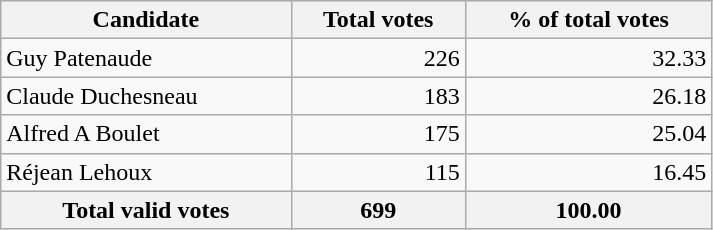<table class="wikitable" width="475">
<tr>
<th align="left">Candidate</th>
<th align="right">Total votes</th>
<th align="right">% of total votes</th>
</tr>
<tr>
<td align="left">Guy Patenaude</td>
<td align="right">226</td>
<td align="right">32.33</td>
</tr>
<tr>
<td align="left">Claude Duchesneau</td>
<td align="right">183</td>
<td align="right">26.18</td>
</tr>
<tr>
<td align="left">Alfred A Boulet</td>
<td align="right">175</td>
<td align="right">25.04</td>
</tr>
<tr>
<td align="left">Réjean Lehoux</td>
<td align="right">115</td>
<td align="right">16.45</td>
</tr>
<tr bgcolor="#EEEEEE">
<th align="left">Total valid votes</th>
<th align="right"><strong>699</strong></th>
<th align="right"><strong>100.00</strong></th>
</tr>
</table>
